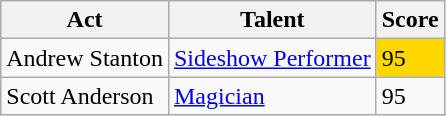<table class="wikitable">
<tr>
<th>Act</th>
<th>Talent</th>
<th>Score</th>
</tr>
<tr>
<td>Andrew Stanton</td>
<td><a href='#'>Sideshow Performer</a></td>
<td style="background:gold;">95</td>
</tr>
<tr>
<td>Scott Anderson</td>
<td><a href='#'>Magician</a></td>
<td>95</td>
</tr>
</table>
